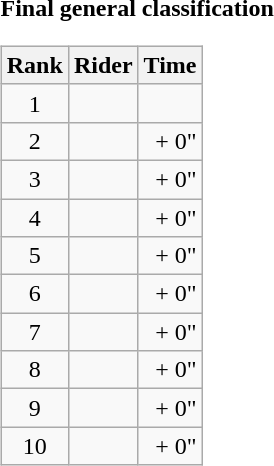<table>
<tr>
<td><strong>Final general classification</strong><br><table class="wikitable">
<tr>
<th scope="col">Rank</th>
<th scope="col">Rider</th>
<th scope="col">Time</th>
</tr>
<tr>
<td style="text-align:center;">1</td>
<td></td>
<td style="text-align:right;"></td>
</tr>
<tr>
<td style="text-align:center;">2</td>
<td></td>
<td style="text-align:right;">+ 0"</td>
</tr>
<tr>
<td style="text-align:center;">3</td>
<td></td>
<td style="text-align:right;">+ 0"</td>
</tr>
<tr>
<td style="text-align:center;">4</td>
<td></td>
<td style="text-align:right;">+ 0"</td>
</tr>
<tr>
<td style="text-align:center;">5</td>
<td></td>
<td style="text-align:right;">+ 0"</td>
</tr>
<tr>
<td style="text-align:center;">6</td>
<td></td>
<td style="text-align:right;">+ 0"</td>
</tr>
<tr>
<td style="text-align:center;">7</td>
<td></td>
<td style="text-align:right;">+ 0"</td>
</tr>
<tr>
<td style="text-align:center;">8</td>
<td></td>
<td style="text-align:right;">+ 0"</td>
</tr>
<tr>
<td style="text-align:center;">9</td>
<td></td>
<td style="text-align:right;">+ 0"</td>
</tr>
<tr>
<td style="text-align:center;">10</td>
<td></td>
<td style="text-align:right;">+ 0"</td>
</tr>
</table>
</td>
</tr>
</table>
